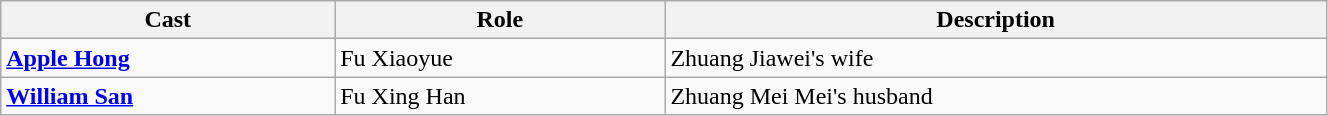<table class="wikitable" width="70%">
<tr>
<th>Cast</th>
<th>Role</th>
<th>Description</th>
</tr>
<tr>
<td><strong><a href='#'>Apple Hong</a></strong></td>
<td>Fu Xiaoyue</td>
<td>Zhuang Jiawei's wife</td>
</tr>
<tr>
<td><strong><a href='#'>William San</a></strong></td>
<td>Fu Xing Han</td>
<td>Zhuang Mei Mei's husband</td>
</tr>
</table>
